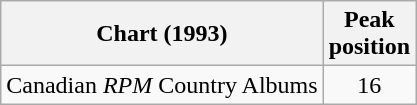<table class="wikitable">
<tr>
<th>Chart (1993)</th>
<th>Peak<br>position</th>
</tr>
<tr>
<td>Canadian <em>RPM</em> Country Albums</td>
<td align="center">16</td>
</tr>
</table>
